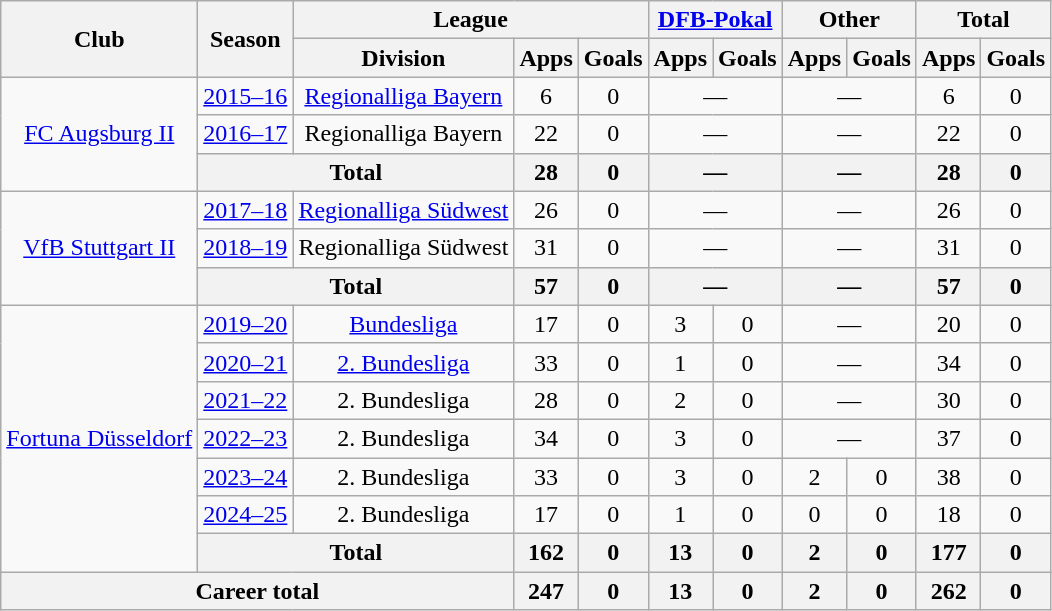<table class="wikitable" style="text-align:center">
<tr>
<th rowspan="2">Club</th>
<th rowspan="2">Season</th>
<th colspan="3">League</th>
<th colspan="2"><a href='#'>DFB-Pokal</a></th>
<th colspan="2">Other</th>
<th colspan="2">Total</th>
</tr>
<tr>
<th>Division</th>
<th>Apps</th>
<th>Goals</th>
<th>Apps</th>
<th>Goals</th>
<th>Apps</th>
<th>Goals</th>
<th>Apps</th>
<th>Goals</th>
</tr>
<tr>
<td rowspan="3"><a href='#'>FC Augsburg II</a></td>
<td><a href='#'>2015–16</a></td>
<td><a href='#'>Regionalliga Bayern</a></td>
<td>6</td>
<td>0</td>
<td colspan="2">—</td>
<td colspan="2">—</td>
<td>6</td>
<td>0</td>
</tr>
<tr>
<td><a href='#'>2016–17</a></td>
<td>Regionalliga Bayern</td>
<td>22</td>
<td>0</td>
<td colspan="2">—</td>
<td colspan="2">—</td>
<td>22</td>
<td>0</td>
</tr>
<tr>
<th colspan="2">Total</th>
<th>28</th>
<th>0</th>
<th colspan="2">—</th>
<th colspan="2">—</th>
<th>28</th>
<th>0</th>
</tr>
<tr>
<td rowspan="3"><a href='#'>VfB Stuttgart II</a></td>
<td><a href='#'>2017–18</a></td>
<td><a href='#'>Regionalliga Südwest</a></td>
<td>26</td>
<td>0</td>
<td colspan="2">—</td>
<td colspan="2">—</td>
<td>26</td>
<td>0</td>
</tr>
<tr>
<td><a href='#'>2018–19</a></td>
<td>Regionalliga Südwest</td>
<td>31</td>
<td>0</td>
<td colspan="2">—</td>
<td colspan="2">—</td>
<td>31</td>
<td>0</td>
</tr>
<tr>
<th colspan="2">Total</th>
<th>57</th>
<th>0</th>
<th colspan="2">—</th>
<th colspan="2">—</th>
<th>57</th>
<th>0</th>
</tr>
<tr>
<td rowspan="7"><a href='#'>Fortuna Düsseldorf</a></td>
<td><a href='#'>2019–20</a></td>
<td><a href='#'>Bundesliga</a></td>
<td>17</td>
<td>0</td>
<td>3</td>
<td>0</td>
<td colspan="2">—</td>
<td>20</td>
<td>0</td>
</tr>
<tr>
<td><a href='#'>2020–21</a></td>
<td><a href='#'>2. Bundesliga</a></td>
<td>33</td>
<td>0</td>
<td>1</td>
<td>0</td>
<td colspan="2">—</td>
<td>34</td>
<td>0</td>
</tr>
<tr>
<td><a href='#'>2021–22</a></td>
<td>2. Bundesliga</td>
<td>28</td>
<td>0</td>
<td>2</td>
<td>0</td>
<td colspan="2">—</td>
<td>30</td>
<td>0</td>
</tr>
<tr>
<td><a href='#'>2022–23</a></td>
<td>2. Bundesliga</td>
<td>34</td>
<td>0</td>
<td>3</td>
<td>0</td>
<td colspan="2">—</td>
<td>37</td>
<td>0</td>
</tr>
<tr>
<td><a href='#'>2023–24</a></td>
<td>2. Bundesliga</td>
<td>33</td>
<td>0</td>
<td>3</td>
<td>0</td>
<td>2</td>
<td>0</td>
<td>38</td>
<td>0</td>
</tr>
<tr>
<td><a href='#'>2024–25</a></td>
<td>2. Bundesliga</td>
<td>17</td>
<td>0</td>
<td>1</td>
<td>0</td>
<td>0</td>
<td>0</td>
<td>18</td>
<td>0</td>
</tr>
<tr>
<th colspan="2">Total</th>
<th>162</th>
<th>0</th>
<th>13</th>
<th>0</th>
<th>2</th>
<th>0</th>
<th>177</th>
<th>0</th>
</tr>
<tr>
<th colspan="3">Career total</th>
<th>247</th>
<th>0</th>
<th>13</th>
<th>0</th>
<th>2</th>
<th>0</th>
<th>262</th>
<th>0</th>
</tr>
</table>
